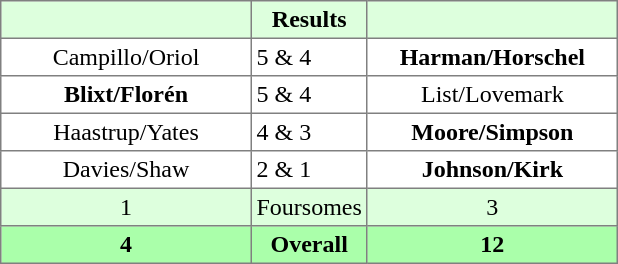<table border="1" cellpadding="3" style="border-collapse:collapse; text-align:center;">
<tr style="background:#ddffdd;">
<th width=160></th>
<th>Results</th>
<th width=160></th>
</tr>
<tr>
<td>Campillo/Oriol</td>
<td align=left> 5 & 4</td>
<td><strong>Harman/Horschel</strong></td>
</tr>
<tr>
<td><strong>Blixt/Florén</strong></td>
<td align=left> 5 & 4</td>
<td>List/Lovemark</td>
</tr>
<tr>
<td>Haastrup/Yates</td>
<td align=left> 4 & 3</td>
<td><strong>Moore/Simpson</strong></td>
</tr>
<tr>
<td>Davies/Shaw</td>
<td align=left> 2 & 1</td>
<td><strong>Johnson/Kirk</strong></td>
</tr>
<tr style="background:#ddffdd;">
<td>1</td>
<td>Foursomes</td>
<td>3</td>
</tr>
<tr style="background:#aaffaa;">
<th>4</th>
<th>Overall</th>
<th>12</th>
</tr>
</table>
